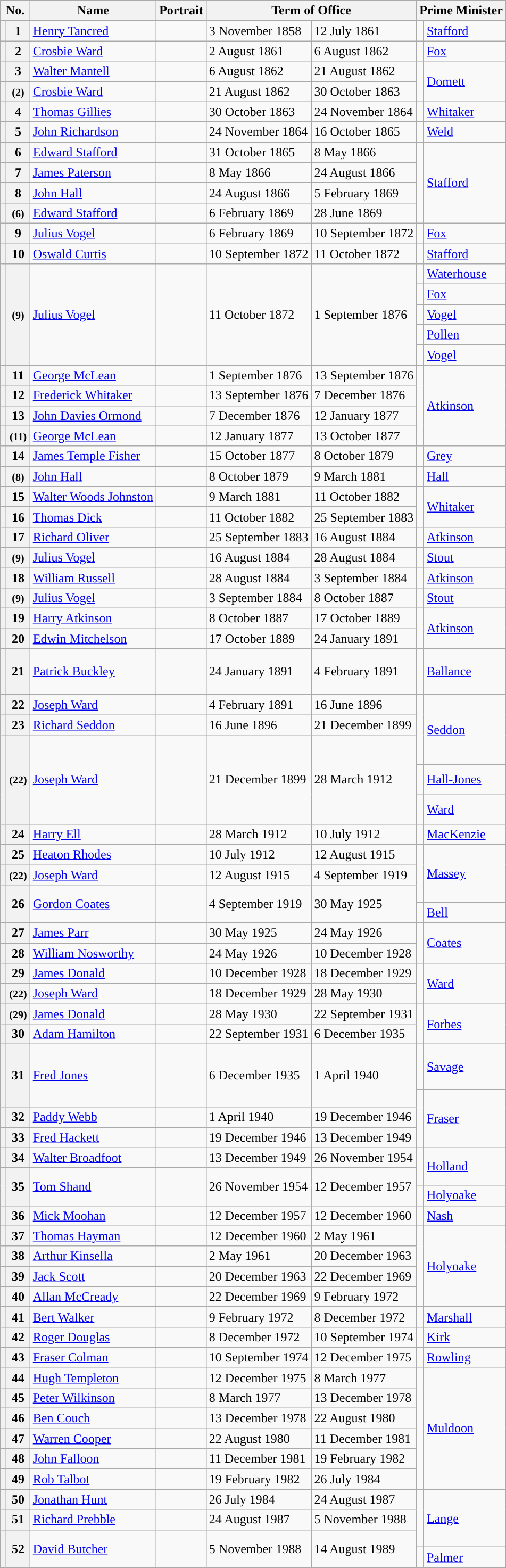<table class="wikitable">
<tr>
<th colspan="2">No.</th>
<th>Name</th>
<th>Portrait</th>
<th colspan="2">Term of Office</th>
<th colspan="2">Prime Minister</th>
</tr>
<tr>
<th style="color:inherit;background:"></th>
<th>1</th>
<td><a href='#'>Henry Tancred</a></td>
<td></td>
<td>3 November 1858</td>
<td>12 July 1861</td>
<td style="color:inherit;background:"></td>
<td><a href='#'>Stafford</a></td>
</tr>
<tr>
<th style="color:inherit;background:"></th>
<th>2</th>
<td><a href='#'>Crosbie Ward</a></td>
<td></td>
<td>2 August 1861</td>
<td>6 August 1862</td>
<td style="color:inherit;background:"></td>
<td><a href='#'>Fox</a></td>
</tr>
<tr>
<th style="color:inherit;background:"></th>
<th>3</th>
<td><a href='#'>Walter Mantell</a></td>
<td></td>
<td>6 August 1862</td>
<td>21 August 1862</td>
<td rowspan=2 style="color:inherit;background:"></td>
<td rowspan=2><a href='#'>Domett</a></td>
</tr>
<tr>
<th style="color:inherit;background:"></th>
<th><small>(2)</small></th>
<td><a href='#'>Crosbie Ward</a></td>
<td></td>
<td>21 August 1862</td>
<td>30 October 1863</td>
</tr>
<tr>
<th style="color:inherit;background:"></th>
<th>4</th>
<td><a href='#'>Thomas Gillies</a></td>
<td></td>
<td>30 October 1863</td>
<td>24 November 1864</td>
<td style="color:inherit;background:"></td>
<td><a href='#'>Whitaker</a></td>
</tr>
<tr>
<th style="color:inherit;background:"></th>
<th>5</th>
<td><a href='#'>John Richardson</a></td>
<td></td>
<td>24 November 1864</td>
<td>16 October 1865</td>
<td style="color:inherit;background:"></td>
<td><a href='#'>Weld</a></td>
</tr>
<tr>
<th style="color:inherit;background:"></th>
<th>6</th>
<td><a href='#'>Edward Stafford</a></td>
<td></td>
<td>31 October 1865</td>
<td>8 May 1866</td>
<td rowspan=4 style="color:inherit;background:"></td>
<td rowspan=4><a href='#'>Stafford</a></td>
</tr>
<tr>
<th style="color:inherit;background:"></th>
<th>7</th>
<td><a href='#'>James Paterson</a></td>
<td></td>
<td>8 May 1866</td>
<td>24 August 1866</td>
</tr>
<tr>
<th style="color:inherit;background:"></th>
<th>8</th>
<td><a href='#'>John Hall</a></td>
<td></td>
<td>24 August 1866</td>
<td>5 February 1869</td>
</tr>
<tr>
<th style="color:inherit;background:"></th>
<th><small>(6)</small></th>
<td><a href='#'>Edward Stafford</a></td>
<td></td>
<td>6 February 1869</td>
<td>28 June 1869</td>
</tr>
<tr>
<th style="color:inherit;background:"></th>
<th>9</th>
<td><a href='#'>Julius Vogel</a></td>
<td></td>
<td>6 February 1869</td>
<td>10 September 1872</td>
<td style="color:inherit;background:"></td>
<td><a href='#'>Fox</a></td>
</tr>
<tr>
<th style="color:inherit;background:"></th>
<th>10</th>
<td><a href='#'>Oswald Curtis</a></td>
<td></td>
<td>10 September 1872</td>
<td>11 October 1872</td>
<td style="color:inherit;background:"></td>
<td><a href='#'>Stafford</a></td>
</tr>
<tr>
<th rowspan=5 style="color:inherit;background:"></th>
<th rowspan=5><small>(9)</small></th>
<td rowspan=5><a href='#'>Julius Vogel</a></td>
<td rowspan=5></td>
<td rowspan=5>11 October 1872</td>
<td rowspan=5>1 September 1876</td>
<td style="color:inherit;background:"></td>
<td><a href='#'>Waterhouse</a></td>
</tr>
<tr>
<td style="color:inherit;background:"></td>
<td><a href='#'>Fox</a></td>
</tr>
<tr>
<td style="color:inherit;background:"></td>
<td><a href='#'>Vogel</a></td>
</tr>
<tr>
<td style="color:inherit;background:"></td>
<td><a href='#'>Pollen</a></td>
</tr>
<tr>
<td style="color:inherit;background:"></td>
<td><a href='#'>Vogel</a></td>
</tr>
<tr>
<th style="color:inherit;background:"></th>
<th>11</th>
<td><a href='#'>George McLean</a></td>
<td></td>
<td>1 September 1876</td>
<td>13 September 1876</td>
<td rowspan=4 style="color:inherit;background:"></td>
<td rowspan=4><a href='#'>Atkinson</a></td>
</tr>
<tr>
<th style="color:inherit;background:"></th>
<th>12</th>
<td><a href='#'>Frederick Whitaker</a></td>
<td></td>
<td>13 September 1876</td>
<td>7 December 1876</td>
</tr>
<tr>
<th style="color:inherit;background:"></th>
<th>13</th>
<td><a href='#'>John Davies Ormond</a></td>
<td></td>
<td>7 December 1876</td>
<td>12 January 1877</td>
</tr>
<tr>
<th style="color:inherit;background:"></th>
<th><small>(11)</small></th>
<td><a href='#'>George McLean</a></td>
<td></td>
<td>12 January 1877</td>
<td>13 October 1877</td>
</tr>
<tr>
<th style="color:inherit;background:"></th>
<th>14</th>
<td><a href='#'>James Temple Fisher</a></td>
<td></td>
<td>15 October 1877</td>
<td>8 October 1879</td>
<td style="color:inherit;background:"></td>
<td><a href='#'>Grey</a></td>
</tr>
<tr>
<th style="color:inherit;background:"></th>
<th><small>(8)</small></th>
<td><a href='#'>John Hall</a></td>
<td></td>
<td>8 October 1879</td>
<td>9 March 1881</td>
<td rowspan=2 style="color:inherit;background:"></td>
<td rowspan=2><a href='#'>Hall</a></td>
</tr>
<tr>
<th rowspan=2 style="color:inherit;background:"></th>
<th rowspan=2>15</th>
<td rowspan=2><a href='#'>Walter Woods Johnston</a></td>
<td rowspan=2></td>
<td rowspan=2>9 March 1881</td>
<td rowspan=2>11 October 1882</td>
</tr>
<tr>
<td rowspan=2 style="color:inherit;background:"></td>
<td rowspan=2><a href='#'>Whitaker</a></td>
</tr>
<tr>
<th style="color:inherit;background:"></th>
<th>16</th>
<td><a href='#'>Thomas Dick</a></td>
<td></td>
<td>11 October 1882</td>
<td>25 September 1883</td>
</tr>
<tr>
<th style="color:inherit;background:"></th>
<th>17</th>
<td><a href='#'>Richard Oliver</a></td>
<td></td>
<td>25 September 1883</td>
<td>16 August 1884</td>
<td style="color:inherit;background:"></td>
<td><a href='#'>Atkinson</a></td>
</tr>
<tr>
<th style="color:inherit;background:"></th>
<th><small>(9)</small></th>
<td><a href='#'>Julius Vogel</a></td>
<td></td>
<td>16 August 1884</td>
<td>28 August 1884</td>
<td style="color:inherit;background:"></td>
<td><a href='#'>Stout</a></td>
</tr>
<tr>
<th style="color:inherit;background:"></th>
<th>18</th>
<td><a href='#'>William Russell</a></td>
<td></td>
<td>28 August 1884</td>
<td>3 September 1884</td>
<td style="color:inherit;background:"></td>
<td><a href='#'>Atkinson</a></td>
</tr>
<tr>
<th style="color:inherit;background:"></th>
<th><small>(9)</small></th>
<td><a href='#'>Julius Vogel</a></td>
<td></td>
<td>3 September 1884</td>
<td>8 October 1887</td>
<td style="color:inherit;background:"></td>
<td><a href='#'>Stout</a></td>
</tr>
<tr>
<th style="color:inherit;background:"></th>
<th>19</th>
<td><a href='#'>Harry Atkinson</a></td>
<td></td>
<td>8 October 1887</td>
<td>17 October 1889</td>
<td rowspan=2 style="color:inherit;background:"></td>
<td rowspan=2><a href='#'>Atkinson</a></td>
</tr>
<tr>
<th style="color:inherit;background:"></th>
<th>20</th>
<td><a href='#'>Edwin Mitchelson</a></td>
<td></td>
<td>17 October 1889</td>
<td>24 January 1891</td>
</tr>
<tr>
<th rowspan=2 style="color:inherit;background:"></th>
<th rowspan=2>21</th>
<td rowspan=2><a href='#'>Patrick Buckley</a></td>
<td rowspan=2></td>
<td rowspan=2>24 January 1891</td>
<td rowspan=2>4 February 1891</td>
<td height=50 style="color:inherit;background:"></td>
<td><a href='#'>Ballance</a></td>
</tr>
<tr>
<td rowspan=4 style="color:inherit;background:"></td>
<td rowspan=4><a href='#'>Seddon</a></td>
</tr>
<tr>
<th style="color:inherit;background:"></th>
<th>22</th>
<td><a href='#'>Joseph Ward</a></td>
<td></td>
<td>4 February 1891</td>
<td>16 June 1896</td>
</tr>
<tr>
<th style="color:inherit;background:"></th>
<th>23</th>
<td><a href='#'>Richard Seddon</a></td>
<td></td>
<td>16 June 1896</td>
<td>21 December 1899</td>
</tr>
<tr>
<th height=30 style="border-bottom:solid 0 grey; background:"></th>
<th rowspan=3><small>(22)</small></th>
<td rowspan=3><a href='#'>Joseph Ward</a></td>
<td rowspan=3></td>
<td rowspan=3>21 December 1899</td>
<td rowspan=3>28 March 1912</td>
</tr>
<tr>
<th rowspan=2 style="border-top:solid 0 grey; background:"></th>
<td height=30 style="color:inherit;background:"></td>
<td><a href='#'>Hall-Jones</a></td>
</tr>
<tr>
<td height=30 style="color:inherit;background:"></td>
<td><a href='#'>Ward</a></td>
</tr>
<tr>
<th style="color:inherit;background:"></th>
<th>24</th>
<td><a href='#'>Harry Ell</a></td>
<td></td>
<td>28 March 1912</td>
<td>10 July 1912</td>
<td style="color:inherit;background:"></td>
<td><a href='#'>MacKenzie</a></td>
</tr>
<tr>
<th style="color:inherit;background:"></th>
<th>25</th>
<td><a href='#'>Heaton Rhodes</a></td>
<td></td>
<td>10 July 1912</td>
<td>12 August 1915</td>
<td rowspan=2 style="border-bottom:solid 0 grey; background:"></td>
<td rowspan=3><a href='#'>Massey</a></td>
</tr>
<tr>
<th style="color:inherit;background:"></th>
<th><small>(22)</small></th>
<td><a href='#'>Joseph Ward</a></td>
<td></td>
<td>12 August 1915</td>
<td>4 September 1919</td>
</tr>
<tr>
<th rowspan=2 style="color:inherit;background:"></th>
<th rowspan=2>26</th>
<td rowspan=2><a href='#'>Gordon Coates</a></td>
<td rowspan=2></td>
<td rowspan=2>4 September 1919</td>
<td rowspan=2>30 May 1925</td>
<td height=15 style="border-top:solid 0 grey; background:"></td>
</tr>
<tr>
<td height=15 style="border-bottom:solid 0 grey; background:"></td>
<td><a href='#'>Bell</a></td>
</tr>
<tr>
<th style="color:inherit;background:"></th>
<th>27</th>
<td><a href='#'>James Parr</a></td>
<td></td>
<td>30 May 1925</td>
<td>24 May 1926</td>
<td rowspan=2 style="color:inherit;background:"></td>
<td rowspan=2><a href='#'>Coates</a></td>
</tr>
<tr>
<th style="color:inherit;background:"></th>
<th>28</th>
<td><a href='#'>William Nosworthy</a></td>
<td></td>
<td>24 May 1926</td>
<td>10 December 1928</td>
</tr>
<tr>
<th style="color:inherit;background:"></th>
<th>29</th>
<td><a href='#'>James Donald</a></td>
<td></td>
<td>10 December 1928</td>
<td>18 December 1929</td>
<td rowspan=2 style="color:inherit;background:"></td>
<td rowspan=2><a href='#'>Ward</a></td>
</tr>
<tr>
<th style="color:inherit;background:"></th>
<th><small>(22)</small></th>
<td><a href='#'>Joseph Ward</a></td>
<td></td>
<td>18 December 1929</td>
<td>28 May 1930</td>
</tr>
<tr>
<th style="color:inherit;background:"></th>
<th><small>(29)</small></th>
<td><a href='#'>James Donald</a></td>
<td></td>
<td>28 May 1930</td>
<td>22 September 1931</td>
<td rowspan=2 style="color:inherit;background:"></td>
<td rowspan=2><a href='#'>Forbes</a></td>
</tr>
<tr>
<th style="color:inherit;background:"></th>
<th>30</th>
<td><a href='#'>Adam Hamilton</a></td>
<td></td>
<td>22 September 1931</td>
<td>6 December 1935</td>
</tr>
<tr>
<th height=50 style="border-bottom:solid 0 grey; background:"></th>
<th rowspan=2>31</th>
<td rowspan=2><a href='#'>Fred Jones</a></td>
<td rowspan=2></td>
<td rowspan=2>6 December 1935</td>
<td rowspan=2>1 April 1940</td>
<td style="color:inherit;background:"></td>
<td><a href='#'>Savage</a></td>
</tr>
<tr>
<th height=15 style="border-top:solid 0 grey; background:"></th>
<td rowspan=3 style="border-bottom:solid 0 grey; background:"></td>
<td rowspan=3><a href='#'>Fraser</a></td>
</tr>
<tr>
<th style="color:inherit;background:"></th>
<th>32</th>
<td><a href='#'>Paddy Webb</a></td>
<td></td>
<td>1 April 1940</td>
<td>19 December 1946</td>
</tr>
<tr>
<th style="color:inherit;background:"></th>
<th>33</th>
<td><a href='#'>Fred Hackett</a></td>
<td></td>
<td>19 December 1946</td>
<td>13 December 1949</td>
</tr>
<tr>
<th style="color:inherit;background:"></th>
<th>34</th>
<td><a href='#'>Walter Broadfoot</a></td>
<td></td>
<td>13 December 1949</td>
<td>26 November 1954</td>
<td rowspan=2 style="color:inherit;background:"></td>
<td rowspan=2><a href='#'>Holland</a></td>
</tr>
<tr>
<th height=15 style="border-bottom:solid 0 grey; background:"></th>
<th rowspan=2>35</th>
<td rowspan=2><a href='#'>Tom Shand</a></td>
<td rowspan=2></td>
<td rowspan=2>26 November 1954</td>
<td rowspan=2>12 December 1957</td>
</tr>
<tr>
<th height=15 style="border-top:solid 0 grey; background:"></th>
<td style="color:inherit;background:"></td>
<td><a href='#'>Holyoake</a></td>
</tr>
<tr>
<th style="color:inherit;background:"></th>
<th>36</th>
<td><a href='#'>Mick Moohan</a></td>
<td></td>
<td>12 December 1957</td>
<td>12 December 1960</td>
<td style="color:inherit;background:"></td>
<td><a href='#'>Nash</a></td>
</tr>
<tr>
<th style="color:inherit;background:"></th>
<th>37</th>
<td><a href='#'>Thomas Hayman</a></td>
<td></td>
<td>12 December 1960</td>
<td>2 May 1961</td>
<td rowspan=4 style="color:inherit;background:"></td>
<td rowspan=4><a href='#'>Holyoake</a></td>
</tr>
<tr>
<th style="color:inherit;background:"></th>
<th>38</th>
<td><a href='#'>Arthur Kinsella</a></td>
<td></td>
<td>2 May 1961</td>
<td>20 December 1963</td>
</tr>
<tr>
<th style="color:inherit;background:"></th>
<th>39</th>
<td><a href='#'>Jack Scott</a></td>
<td></td>
<td>20 December 1963</td>
<td>22 December 1969</td>
</tr>
<tr>
<th style="color:inherit;background:"></th>
<th>40</th>
<td><a href='#'>Allan McCready</a></td>
<td></td>
<td>22 December 1969</td>
<td>9 February 1972</td>
</tr>
<tr>
<th style="color:inherit;background:"></th>
<th>41</th>
<td><a href='#'>Bert Walker</a></td>
<td></td>
<td>9 February 1972</td>
<td>8 December 1972</td>
<td style="color:inherit;background:"></td>
<td><a href='#'>Marshall</a></td>
</tr>
<tr>
<th style="color:inherit;background:"></th>
<th>42</th>
<td><a href='#'>Roger Douglas</a></td>
<td></td>
<td>8 December 1972</td>
<td>10 September 1974</td>
<td style="color:inherit;background:"></td>
<td><a href='#'>Kirk</a></td>
</tr>
<tr>
<th style="color:inherit;background:"></th>
<th>43</th>
<td><a href='#'>Fraser Colman</a></td>
<td></td>
<td>10 September 1974</td>
<td>12 December 1975</td>
<td style="color:inherit;background:"></td>
<td><a href='#'>Rowling</a></td>
</tr>
<tr>
<th style="color:inherit;background:"></th>
<th>44</th>
<td><a href='#'>Hugh Templeton</a></td>
<td></td>
<td>12 December 1975</td>
<td>8 March 1977</td>
<td rowspan=6 style="color:inherit;background:"></td>
<td rowspan=6><a href='#'>Muldoon</a></td>
</tr>
<tr>
<th style="color:inherit;background:"></th>
<th>45</th>
<td><a href='#'>Peter Wilkinson</a></td>
<td></td>
<td>8 March 1977</td>
<td>13 December 1978</td>
</tr>
<tr>
<th style="color:inherit;background:"></th>
<th>46</th>
<td><a href='#'>Ben Couch</a></td>
<td></td>
<td>13 December 1978</td>
<td>22 August 1980</td>
</tr>
<tr>
<th style="color:inherit;background:"></th>
<th>47</th>
<td><a href='#'>Warren Cooper</a></td>
<td></td>
<td>22 August 1980</td>
<td>11 December 1981</td>
</tr>
<tr>
<th style="color:inherit;background:"></th>
<th>48</th>
<td><a href='#'>John Falloon</a></td>
<td></td>
<td>11 December 1981</td>
<td>19 February 1982</td>
</tr>
<tr>
<th style="color:inherit;background:"></th>
<th>49</th>
<td><a href='#'>Rob Talbot</a></td>
<td></td>
<td>19 February 1982</td>
<td>26 July 1984</td>
</tr>
<tr>
<th style="color:inherit;background:"></th>
<th>50</th>
<td><a href='#'>Jonathan Hunt</a></td>
<td></td>
<td>26 July 1984</td>
<td>24 August 1987</td>
<td rowspan=3 style="color:inherit;background:"></td>
<td rowspan=3><a href='#'>Lange</a></td>
</tr>
<tr>
<th style="color:inherit;background:"></th>
<th>51</th>
<td><a href='#'>Richard Prebble</a></td>
<td></td>
<td>24 August 1987</td>
<td>5 November 1988</td>
</tr>
<tr>
<th height=15 style="border-bottom:solid 0 grey; background:"></th>
<th rowspan=2>52</th>
<td rowspan=2><a href='#'>David Butcher</a></td>
<td rowspan=2></td>
<td rowspan=2>5 November 1988</td>
<td rowspan=2>14 August 1989</td>
</tr>
<tr>
<th height=15 style="border-top:solid 0 grey; background:"></th>
<td style="color:inherit;background:"></td>
<td><a href='#'>Palmer</a></td>
</tr>
</table>
